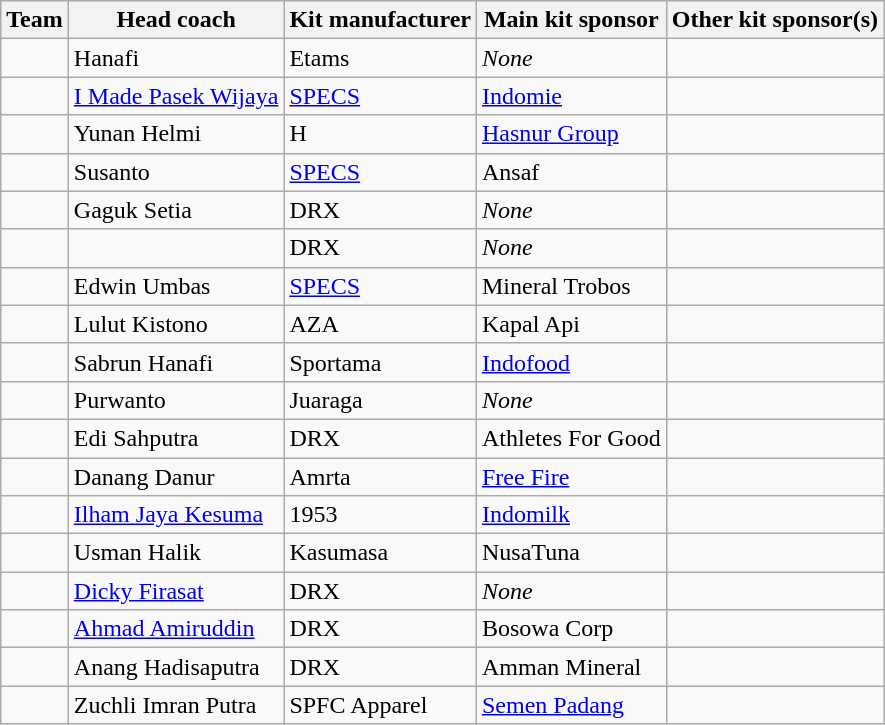<table class="wikitable">
<tr>
<th>Team</th>
<th>Head coach</th>
<th class="nowrap">Kit manufacturer</th>
<th>Main kit sponsor</th>
<th>Other kit sponsor(s)</th>
</tr>
<tr>
<td></td>
<td> Hanafi</td>
<td> Etams</td>
<td><em>None</em></td>
<td></td>
</tr>
<tr>
<td></td>
<td> <a href='#'>I Made Pasek Wijaya</a></td>
<td> <a href='#'>SPECS</a></td>
<td><a href='#'>Indomie</a></td>
<td></td>
</tr>
<tr>
<td></td>
<td> Yunan Helmi</td>
<td> H</td>
<td><a href='#'>Hasnur Group</a></td>
<td></td>
</tr>
<tr>
<td></td>
<td> Susanto</td>
<td> <a href='#'>SPECS</a></td>
<td>Ansaf</td>
<td></td>
</tr>
<tr>
<td></td>
<td> Gaguk Setia</td>
<td> DRX</td>
<td><em>None</em></td>
<td></td>
</tr>
<tr>
<td></td>
<td></td>
<td> DRX</td>
<td><em>None</em></td>
<td></td>
</tr>
<tr>
<td></td>
<td> Edwin Umbas</td>
<td> <a href='#'>SPECS</a></td>
<td>Mineral Trobos</td>
<td></td>
</tr>
<tr>
<td></td>
<td> Lulut Kistono</td>
<td> AZA</td>
<td>Kapal Api</td>
<td></td>
</tr>
<tr>
<td></td>
<td> Sabrun Hanafi</td>
<td> Sportama</td>
<td><a href='#'>Indofood</a></td>
<td></td>
</tr>
<tr>
<td></td>
<td> Purwanto</td>
<td> Juaraga</td>
<td><em>None</em></td>
<td></td>
</tr>
<tr>
<td></td>
<td> Edi Sahputra</td>
<td> DRX</td>
<td>Athletes For Good</td>
<td></td>
</tr>
<tr>
<td></td>
<td> Danang Danur</td>
<td> Amrta</td>
<td><a href='#'>Free Fire</a></td>
<td></td>
</tr>
<tr>
<td></td>
<td> <a href='#'>Ilham Jaya Kesuma</a></td>
<td> 1953</td>
<td><a href='#'>Indomilk</a></td>
<td></td>
</tr>
<tr>
<td></td>
<td> Usman Halik</td>
<td> Kasumasa</td>
<td>NusaTuna</td>
<td></td>
</tr>
<tr>
<td></td>
<td> <a href='#'>Dicky Firasat</a></td>
<td> DRX</td>
<td><em>None</em></td>
<td></td>
</tr>
<tr>
<td></td>
<td> <a href='#'>Ahmad Amiruddin</a></td>
<td> DRX</td>
<td>Bosowa Corp</td>
<td></td>
</tr>
<tr>
<td></td>
<td> Anang Hadisaputra</td>
<td> DRX</td>
<td>Amman Mineral</td>
<td></td>
</tr>
<tr>
<td></td>
<td> Zuchli Imran Putra</td>
<td> SPFC Apparel</td>
<td><a href='#'>Semen Padang</a></td>
<td></td>
</tr>
</table>
